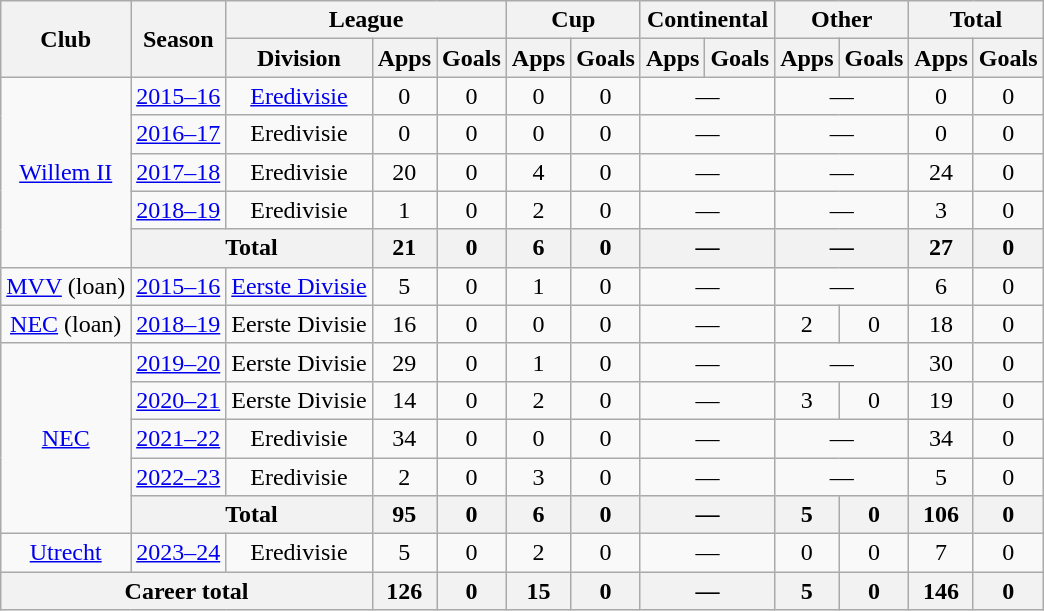<table class="wikitable" style="text-align:center">
<tr>
<th rowspan="2">Club</th>
<th rowspan="2">Season</th>
<th colspan="3">League</th>
<th colspan="2">Cup</th>
<th colspan="2">Continental</th>
<th colspan="2">Other</th>
<th colspan="2">Total</th>
</tr>
<tr>
<th>Division</th>
<th>Apps</th>
<th>Goals</th>
<th>Apps</th>
<th>Goals</th>
<th>Apps</th>
<th>Goals</th>
<th>Apps</th>
<th>Goals</th>
<th>Apps</th>
<th>Goals</th>
</tr>
<tr>
<td rowspan="5"><a href='#'>Willem II</a></td>
<td><a href='#'>2015–16</a></td>
<td><a href='#'>Eredivisie</a></td>
<td>0</td>
<td>0</td>
<td>0</td>
<td>0</td>
<td colspan="2">—</td>
<td colspan="2">—</td>
<td>0</td>
<td>0</td>
</tr>
<tr>
<td><a href='#'>2016–17</a></td>
<td>Eredivisie</td>
<td>0</td>
<td>0</td>
<td>0</td>
<td>0</td>
<td colspan="2">—</td>
<td colspan="2">—</td>
<td>0</td>
<td>0</td>
</tr>
<tr>
<td><a href='#'>2017–18</a></td>
<td>Eredivisie</td>
<td>20</td>
<td>0</td>
<td>4</td>
<td>0</td>
<td colspan="2">—</td>
<td colspan="2">—</td>
<td>24</td>
<td>0</td>
</tr>
<tr>
<td><a href='#'>2018–19</a></td>
<td>Eredivisie</td>
<td>1</td>
<td>0</td>
<td>2</td>
<td>0</td>
<td colspan="2">—</td>
<td colspan="2">—</td>
<td>3</td>
<td>0</td>
</tr>
<tr>
<th colspan="2">Total</th>
<th>21</th>
<th>0</th>
<th>6</th>
<th>0</th>
<th colspan="2">—</th>
<th colspan="2">—</th>
<th>27</th>
<th>0</th>
</tr>
<tr>
<td><a href='#'>MVV</a> (loan)</td>
<td><a href='#'>2015–16</a></td>
<td><a href='#'>Eerste Divisie</a></td>
<td>5</td>
<td>0</td>
<td>1</td>
<td>0</td>
<td colspan="2">—</td>
<td colspan="2">—</td>
<td>6</td>
<td>0</td>
</tr>
<tr>
<td><a href='#'>NEC</a> (loan)</td>
<td><a href='#'>2018–19</a></td>
<td>Eerste Divisie</td>
<td>16</td>
<td>0</td>
<td>0</td>
<td>0</td>
<td colspan="2">—</td>
<td>2</td>
<td>0</td>
<td>18</td>
<td>0</td>
</tr>
<tr>
<td rowspan="5"><a href='#'>NEC</a></td>
<td><a href='#'>2019–20</a></td>
<td>Eerste Divisie</td>
<td>29</td>
<td>0</td>
<td>1</td>
<td>0</td>
<td colspan="2">—</td>
<td colspan="2">—</td>
<td>30</td>
<td>0</td>
</tr>
<tr>
<td><a href='#'>2020–21</a></td>
<td>Eerste Divisie</td>
<td>14</td>
<td>0</td>
<td>2</td>
<td>0</td>
<td colspan="2">—</td>
<td>3</td>
<td>0</td>
<td>19</td>
<td>0</td>
</tr>
<tr>
<td><a href='#'>2021–22</a></td>
<td>Eredivisie</td>
<td>34</td>
<td>0</td>
<td>0</td>
<td>0</td>
<td colspan="2">—</td>
<td colspan="2">—</td>
<td>34</td>
<td>0</td>
</tr>
<tr>
<td><a href='#'>2022–23</a></td>
<td>Eredivisie</td>
<td>2</td>
<td>0</td>
<td>3</td>
<td>0</td>
<td colspan="2">—</td>
<td colspan="2">—</td>
<td>5</td>
<td>0</td>
</tr>
<tr>
<th colspan="2">Total</th>
<th>95</th>
<th>0</th>
<th>6</th>
<th>0</th>
<th colspan="2">—</th>
<th>5</th>
<th>0</th>
<th>106</th>
<th>0</th>
</tr>
<tr>
<td><a href='#'>Utrecht</a></td>
<td><a href='#'>2023–24</a></td>
<td>Eredivisie</td>
<td>5</td>
<td>0</td>
<td>2</td>
<td>0</td>
<td colspan="2">—</td>
<td>0</td>
<td>0</td>
<td>7</td>
<td>0</td>
</tr>
<tr>
<th colspan="3">Career total</th>
<th>126</th>
<th>0</th>
<th>15</th>
<th>0</th>
<th colspan="2">—</th>
<th>5</th>
<th>0</th>
<th>146</th>
<th>0</th>
</tr>
</table>
